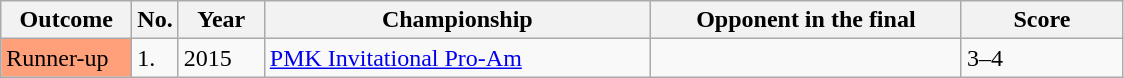<table class="sortable wikitable">
<tr>
<th width="80">Outcome</th>
<th width="20">No.</th>
<th width="50">Year</th>
<th width="250">Championship</th>
<th width="200">Opponent in the final</th>
<th width="100">Score</th>
</tr>
<tr>
<td style="background:#ffa07a;">Runner-up</td>
<td>1.</td>
<td>2015</td>
<td><a href='#'>PMK Invitational Pro-Am</a></td>
<td> </td>
<td>3–4</td>
</tr>
</table>
